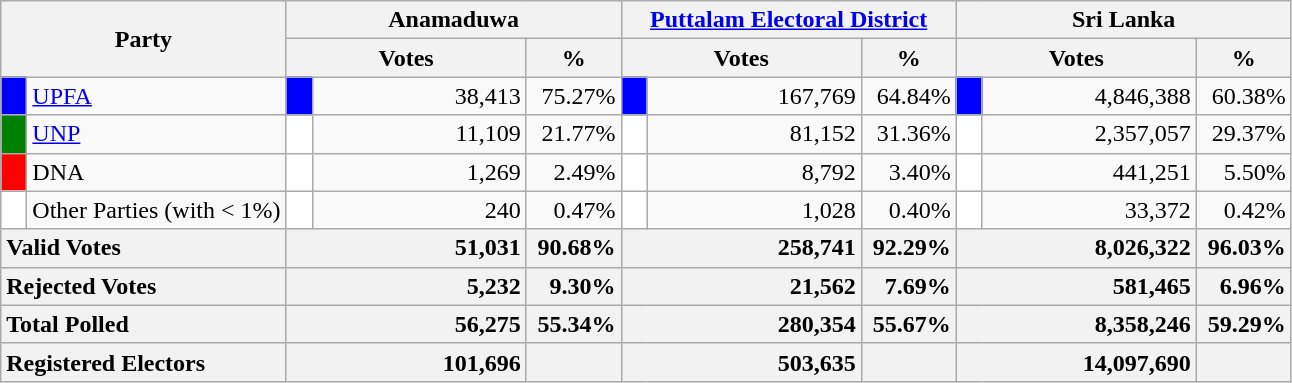<table class="wikitable">
<tr>
<th colspan="2" width="144px"rowspan="2">Party</th>
<th colspan="3" width="216px">Anamaduwa</th>
<th colspan="3" width="216px"><a href='#'>Puttalam Electoral District</a></th>
<th colspan="3" width="216px">Sri Lanka</th>
</tr>
<tr>
<th colspan="2" width="144px">Votes</th>
<th>%</th>
<th colspan="2" width="144px">Votes</th>
<th>%</th>
<th colspan="2" width="144px">Votes</th>
<th>%</th>
</tr>
<tr>
<td style="background-color:blue;" width="10px"></td>
<td style="text-align:left;"><a href='#'>UPFA</a></td>
<td style="background-color:blue;" width="10px"></td>
<td style="text-align:right;">38,413</td>
<td style="text-align:right;">75.27%</td>
<td style="background-color:blue;" width="10px"></td>
<td style="text-align:right;">167,769</td>
<td style="text-align:right;">64.84%</td>
<td style="background-color:blue;" width="10px"></td>
<td style="text-align:right;">4,846,388</td>
<td style="text-align:right;">60.38%</td>
</tr>
<tr>
<td style="background-color:green;" width="10px"></td>
<td style="text-align:left;"><a href='#'>UNP</a></td>
<td style="background-color:white;" width="10px"></td>
<td style="text-align:right;">11,109</td>
<td style="text-align:right;">21.77%</td>
<td style="background-color:white;" width="10px"></td>
<td style="text-align:right;">81,152</td>
<td style="text-align:right;">31.36%</td>
<td style="background-color:white;" width="10px"></td>
<td style="text-align:right;">2,357,057</td>
<td style="text-align:right;">29.37%</td>
</tr>
<tr>
<td style="background-color:red;" width="10px"></td>
<td style="text-align:left;">DNA</td>
<td style="background-color:white;" width="10px"></td>
<td style="text-align:right;">1,269</td>
<td style="text-align:right;">2.49%</td>
<td style="background-color:white;" width="10px"></td>
<td style="text-align:right;">8,792</td>
<td style="text-align:right;">3.40%</td>
<td style="background-color:white;" width="10px"></td>
<td style="text-align:right;">441,251</td>
<td style="text-align:right;">5.50%</td>
</tr>
<tr>
<td style="background-color:white;" width="10px"></td>
<td style="text-align:left;">Other Parties (with < 1%)</td>
<td style="background-color:white;" width="10px"></td>
<td style="text-align:right;">240</td>
<td style="text-align:right;">0.47%</td>
<td style="background-color:white;" width="10px"></td>
<td style="text-align:right;">1,028</td>
<td style="text-align:right;">0.40%</td>
<td style="background-color:white;" width="10px"></td>
<td style="text-align:right;">33,372</td>
<td style="text-align:right;">0.42%</td>
</tr>
<tr>
<th colspan="2" width="144px"style="text-align:left;">Valid Votes</th>
<th style="text-align:right;"colspan="2" width="144px">51,031</th>
<th style="text-align:right;">90.68%</th>
<th style="text-align:right;"colspan="2" width="144px">258,741</th>
<th style="text-align:right;">92.29%</th>
<th style="text-align:right;"colspan="2" width="144px">8,026,322</th>
<th style="text-align:right;">96.03%</th>
</tr>
<tr>
<th colspan="2" width="144px"style="text-align:left;">Rejected Votes</th>
<th style="text-align:right;"colspan="2" width="144px">5,232</th>
<th style="text-align:right;">9.30%</th>
<th style="text-align:right;"colspan="2" width="144px">21,562</th>
<th style="text-align:right;">7.69%</th>
<th style="text-align:right;"colspan="2" width="144px">581,465</th>
<th style="text-align:right;">6.96%</th>
</tr>
<tr>
<th colspan="2" width="144px"style="text-align:left;">Total Polled</th>
<th style="text-align:right;"colspan="2" width="144px">56,275</th>
<th style="text-align:right;">55.34%</th>
<th style="text-align:right;"colspan="2" width="144px">280,354</th>
<th style="text-align:right;">55.67%</th>
<th style="text-align:right;"colspan="2" width="144px">8,358,246</th>
<th style="text-align:right;">59.29%</th>
</tr>
<tr>
<th colspan="2" width="144px"style="text-align:left;">Registered Electors</th>
<th style="text-align:right;"colspan="2" width="144px">101,696</th>
<th></th>
<th style="text-align:right;"colspan="2" width="144px">503,635</th>
<th></th>
<th style="text-align:right;"colspan="2" width="144px">14,097,690</th>
<th></th>
</tr>
</table>
